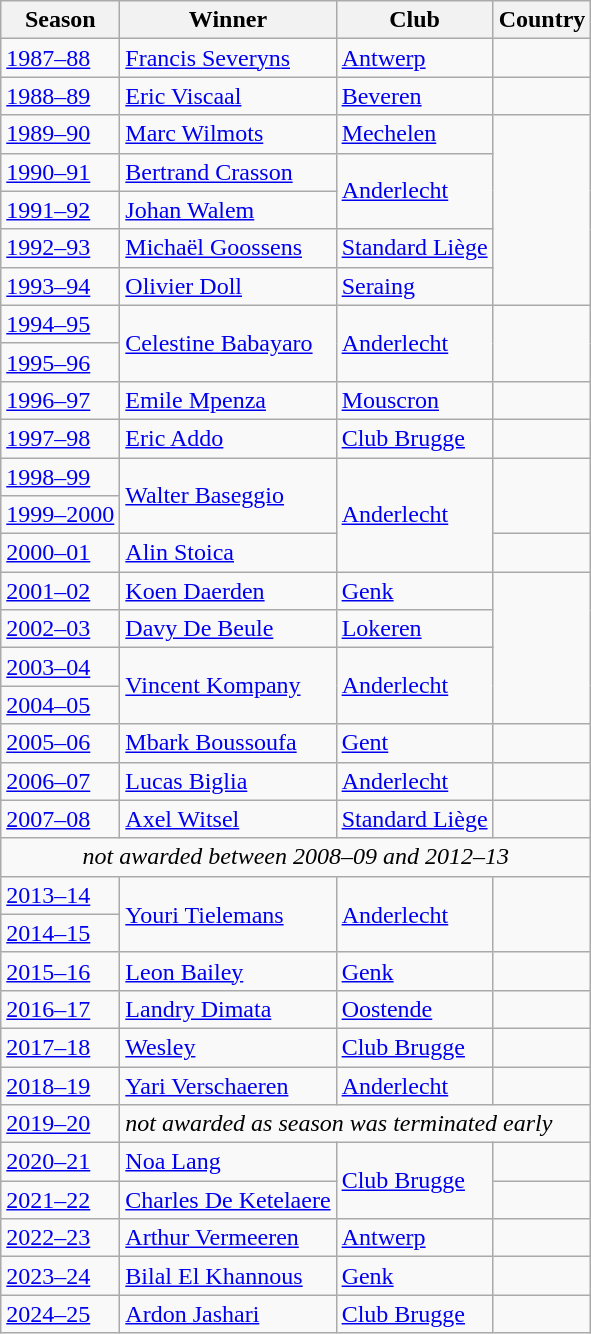<table class=wikitable>
<tr>
<th>Season</th>
<th>Winner</th>
<th>Club</th>
<th>Country</th>
</tr>
<tr>
<td><a href='#'>1987–88</a></td>
<td><a href='#'>Francis Severyns</a></td>
<td><a href='#'>Antwerp</a></td>
<td></td>
</tr>
<tr>
<td><a href='#'>1988–89</a></td>
<td><a href='#'>Eric Viscaal</a></td>
<td><a href='#'>Beveren</a></td>
<td></td>
</tr>
<tr>
<td><a href='#'>1989–90</a></td>
<td><a href='#'>Marc Wilmots</a></td>
<td><a href='#'>Mechelen</a></td>
<td rowspan="5"></td>
</tr>
<tr>
<td><a href='#'>1990–91</a></td>
<td><a href='#'>Bertrand Crasson</a></td>
<td rowspan="2"><a href='#'>Anderlecht</a></td>
</tr>
<tr>
<td><a href='#'>1991–92</a></td>
<td><a href='#'>Johan Walem</a></td>
</tr>
<tr>
<td><a href='#'>1992–93</a></td>
<td><a href='#'>Michaël Goossens</a></td>
<td><a href='#'>Standard Liège</a></td>
</tr>
<tr>
<td><a href='#'>1993–94</a></td>
<td><a href='#'>Olivier Doll</a></td>
<td><a href='#'>Seraing</a></td>
</tr>
<tr>
<td><a href='#'>1994–95</a></td>
<td rowspan="2"><a href='#'>Celestine Babayaro</a></td>
<td rowspan="2"><a href='#'>Anderlecht</a></td>
<td rowspan="2"></td>
</tr>
<tr>
<td><a href='#'>1995–96</a></td>
</tr>
<tr>
<td><a href='#'>1996–97</a></td>
<td><a href='#'>Emile Mpenza</a></td>
<td><a href='#'>Mouscron</a></td>
<td></td>
</tr>
<tr>
<td><a href='#'>1997–98</a></td>
<td><a href='#'>Eric Addo</a></td>
<td><a href='#'>Club Brugge</a></td>
<td></td>
</tr>
<tr>
<td><a href='#'>1998–99</a></td>
<td rowspan="2"><a href='#'>Walter Baseggio</a></td>
<td rowspan="3"><a href='#'>Anderlecht</a></td>
<td rowspan="2"></td>
</tr>
<tr>
<td><a href='#'>1999–2000</a></td>
</tr>
<tr>
<td><a href='#'>2000–01</a></td>
<td><a href='#'>Alin Stoica</a></td>
<td></td>
</tr>
<tr>
<td><a href='#'>2001–02</a></td>
<td><a href='#'>Koen Daerden</a></td>
<td><a href='#'>Genk</a></td>
<td rowspan="4"></td>
</tr>
<tr>
<td><a href='#'>2002–03</a></td>
<td><a href='#'>Davy De Beule</a></td>
<td><a href='#'>Lokeren</a></td>
</tr>
<tr>
<td><a href='#'>2003–04</a></td>
<td rowspan="2"><a href='#'>Vincent Kompany</a></td>
<td rowspan="2"><a href='#'>Anderlecht</a></td>
</tr>
<tr>
<td><a href='#'>2004–05</a></td>
</tr>
<tr>
<td><a href='#'>2005–06</a></td>
<td><a href='#'>Mbark Boussoufa</a></td>
<td><a href='#'>Gent</a></td>
<td></td>
</tr>
<tr>
<td><a href='#'>2006–07</a></td>
<td><a href='#'>Lucas Biglia</a></td>
<td><a href='#'>Anderlecht</a></td>
<td></td>
</tr>
<tr>
<td><a href='#'>2007–08</a></td>
<td><a href='#'>Axel Witsel</a></td>
<td><a href='#'>Standard Liège</a></td>
<td></td>
</tr>
<tr>
<td align=center colspan=4><em>not awarded between 2008–09 and 2012–13</em></td>
</tr>
<tr>
<td><a href='#'>2013–14</a></td>
<td rowspan="2"><a href='#'>Youri Tielemans</a></td>
<td rowspan="2"><a href='#'>Anderlecht</a></td>
<td rowspan="2"></td>
</tr>
<tr>
<td><a href='#'>2014–15</a></td>
</tr>
<tr>
<td><a href='#'>2015–16</a></td>
<td><a href='#'>Leon Bailey</a></td>
<td><a href='#'>Genk</a></td>
<td></td>
</tr>
<tr>
<td><a href='#'>2016–17</a></td>
<td><a href='#'>Landry Dimata</a></td>
<td><a href='#'>Oostende</a></td>
<td></td>
</tr>
<tr>
<td><a href='#'>2017–18</a></td>
<td><a href='#'>Wesley</a></td>
<td><a href='#'>Club Brugge</a></td>
<td></td>
</tr>
<tr>
<td><a href='#'>2018–19</a></td>
<td><a href='#'>Yari Verschaeren</a></td>
<td><a href='#'>Anderlecht</a></td>
<td></td>
</tr>
<tr>
<td><a href='#'>2019–20</a></td>
<td colspan=3><em>not awarded as season was terminated early</em></td>
</tr>
<tr>
<td><a href='#'>2020–21</a></td>
<td><a href='#'>Noa Lang</a></td>
<td rowspan="2"><a href='#'>Club Brugge</a></td>
<td></td>
</tr>
<tr>
<td><a href='#'>2021–22</a></td>
<td><a href='#'>Charles De Ketelaere</a></td>
<td></td>
</tr>
<tr>
<td><a href='#'>2022–23</a></td>
<td><a href='#'>Arthur Vermeeren</a></td>
<td><a href='#'>Antwerp</a></td>
<td></td>
</tr>
<tr>
<td><a href='#'>2023–24</a></td>
<td><a href='#'>Bilal El Khannous</a></td>
<td><a href='#'>Genk</a></td>
<td></td>
</tr>
<tr>
<td><a href='#'>2024–25</a></td>
<td><a href='#'>Ardon Jashari</a></td>
<td><a href='#'>Club Brugge</a></td>
<td></td>
</tr>
</table>
